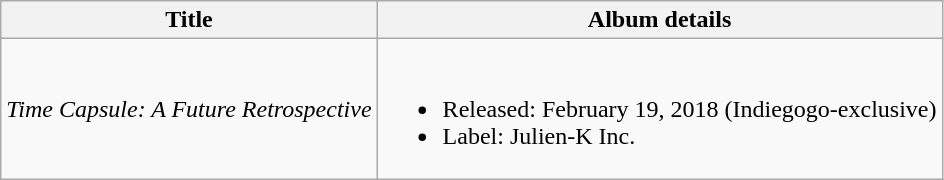<table class="wikitable">
<tr>
<th>Title</th>
<th>Album details</th>
</tr>
<tr>
<td><em>Time Capsule: A Future Retrospective</em></td>
<td><br><ul><li>Released: February 19, 2018 (Indiegogo-exclusive)</li><li>Label: Julien-K Inc.</li></ul></td>
</tr>
</table>
